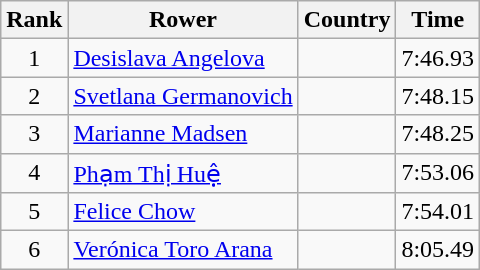<table class="wikitable" style="text-align:center">
<tr>
<th>Rank</th>
<th>Rower</th>
<th>Country</th>
<th>Time</th>
</tr>
<tr>
<td>1</td>
<td align="left"><a href='#'>Desislava Angelova</a></td>
<td align="left"></td>
<td>7:46.93</td>
</tr>
<tr>
<td>2</td>
<td align="left"><a href='#'>Svetlana Germanovich</a></td>
<td align="left"></td>
<td>7:48.15</td>
</tr>
<tr>
<td>3</td>
<td align="left"><a href='#'>Marianne Madsen</a></td>
<td align="left"></td>
<td>7:48.25</td>
</tr>
<tr>
<td>4</td>
<td align="left"><a href='#'>Phạm Thị Huệ</a></td>
<td align="left"></td>
<td>7:53.06</td>
</tr>
<tr>
<td>5</td>
<td align="left"><a href='#'>Felice Chow</a></td>
<td align="left"></td>
<td>7:54.01</td>
</tr>
<tr>
<td>6</td>
<td align="left"><a href='#'>Verónica Toro Arana</a></td>
<td align="left"></td>
<td>8:05.49</td>
</tr>
</table>
